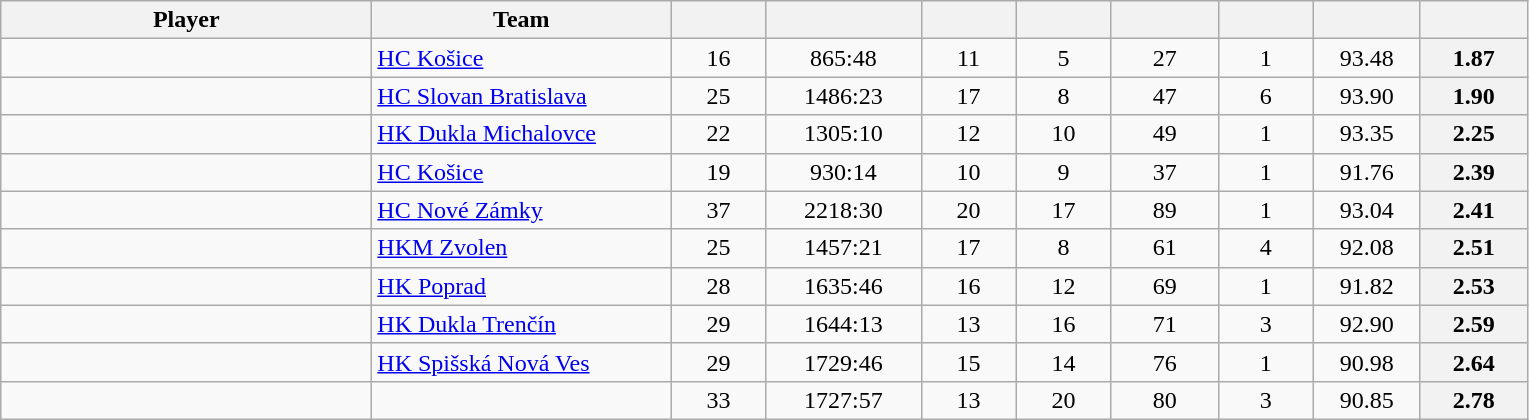<table class="wikitable sortable" style="text-align: center">
<tr>
<th style="width: 15em;">Player</th>
<th style="width: 12em;">Team</th>
<th style="width: 3.5em;"></th>
<th style="width: 6em;"></th>
<th style="width: 3.5em;"></th>
<th style="width: 3.5em;"></th>
<th style="width: 4em;"></th>
<th style="width: 3.5em;"></th>
<th style="width: 4em;"></th>
<th style="width: 4em;"></th>
</tr>
<tr>
<td style="text-align:left;"> </td>
<td style="text-align:left;"><a href='#'>HC Košice</a></td>
<td>16</td>
<td>865:48</td>
<td>11</td>
<td>5</td>
<td>27</td>
<td>1</td>
<td>93.48</td>
<th>1.87</th>
</tr>
<tr>
<td style="text-align:left;"> </td>
<td style="text-align:left;"><a href='#'>HC Slovan Bratislava</a></td>
<td>25</td>
<td>1486:23</td>
<td>17</td>
<td>8</td>
<td>47</td>
<td>6</td>
<td>93.90</td>
<th>1.90</th>
</tr>
<tr>
<td style="text-align:left;"></td>
<td style="text-align:left;"><a href='#'>HK Dukla Michalovce</a></td>
<td>22</td>
<td>1305:10</td>
<td>12</td>
<td>10</td>
<td>49</td>
<td>1</td>
<td>93.35</td>
<th>2.25</th>
</tr>
<tr>
<td style="text-align:left;"> </td>
<td style="text-align:left;"><a href='#'>HC Košice</a></td>
<td>19</td>
<td>930:14</td>
<td>10</td>
<td>9</td>
<td>37</td>
<td>1</td>
<td>91.76</td>
<th>2.39</th>
</tr>
<tr>
<td style="text-align:left;"> </td>
<td style="text-align:left;"><a href='#'>HC Nové Zámky</a></td>
<td>37</td>
<td>2218:30</td>
<td>20</td>
<td>17</td>
<td>89</td>
<td>1</td>
<td>93.04</td>
<th>2.41</th>
</tr>
<tr>
<td style="text-align:left;"> </td>
<td style="text-align:left;"><a href='#'>HKM Zvolen</a></td>
<td>25</td>
<td>1457:21</td>
<td>17</td>
<td>8</td>
<td>61</td>
<td>4</td>
<td>92.08</td>
<th>2.51</th>
</tr>
<tr>
<td style="text-align:left;"> </td>
<td style="text-align:left;"><a href='#'>HK Poprad</a></td>
<td>28</td>
<td>1635:46</td>
<td>16</td>
<td>12</td>
<td>69</td>
<td>1</td>
<td>91.82</td>
<th>2.53</th>
</tr>
<tr>
<td style="text-align:left;"> </td>
<td style="text-align:left;"><a href='#'>HK Dukla Trenčín</a></td>
<td>29</td>
<td>1644:13</td>
<td>13</td>
<td>16</td>
<td>71</td>
<td>3</td>
<td>92.90</td>
<th>2.59</th>
</tr>
<tr>
<td style="text-align:left;"> </td>
<td style="text-align:left;"><a href='#'>HK Spišská Nová Ves</a></td>
<td>29</td>
<td>1729:46</td>
<td>15</td>
<td>14</td>
<td>76</td>
<td>1</td>
<td>90.98</td>
<th>2.64</th>
</tr>
<tr>
<td style="text-align:left;"> </td>
<td style="text-align:left;"></td>
<td>33</td>
<td>1727:57</td>
<td>13</td>
<td>20</td>
<td>80</td>
<td>3</td>
<td>90.85</td>
<th>2.78</th>
</tr>
</table>
